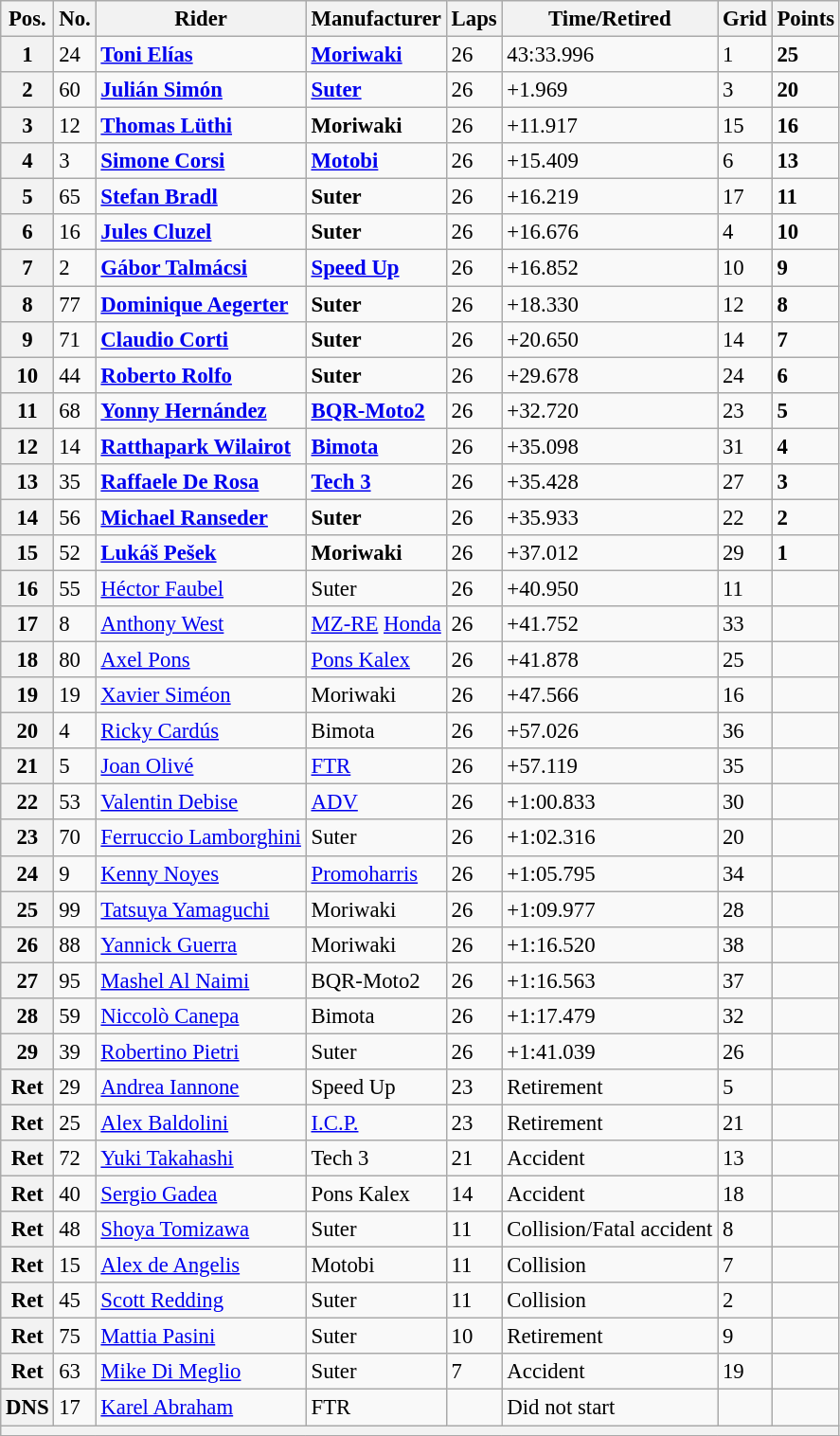<table class="wikitable" style="font-size: 95%;">
<tr>
<th>Pos.</th>
<th>No.</th>
<th>Rider</th>
<th>Manufacturer</th>
<th>Laps</th>
<th>Time/Retired</th>
<th>Grid</th>
<th>Points</th>
</tr>
<tr>
<th>1</th>
<td>24</td>
<td> <strong><a href='#'>Toni Elías</a></strong></td>
<td><strong><a href='#'>Moriwaki</a></strong></td>
<td>26</td>
<td>43:33.996</td>
<td>1</td>
<td><strong>25</strong></td>
</tr>
<tr>
<th>2</th>
<td>60</td>
<td> <strong><a href='#'>Julián Simón</a></strong></td>
<td><strong><a href='#'>Suter</a></strong></td>
<td>26</td>
<td>+1.969</td>
<td>3</td>
<td><strong>20</strong></td>
</tr>
<tr>
<th>3</th>
<td>12</td>
<td> <strong><a href='#'>Thomas Lüthi</a></strong></td>
<td><strong>Moriwaki</strong></td>
<td>26</td>
<td>+11.917</td>
<td>15</td>
<td><strong>16</strong></td>
</tr>
<tr>
<th>4</th>
<td>3</td>
<td> <strong><a href='#'>Simone Corsi</a></strong></td>
<td><strong><a href='#'>Motobi</a></strong></td>
<td>26</td>
<td>+15.409</td>
<td>6</td>
<td><strong>13</strong></td>
</tr>
<tr>
<th>5</th>
<td>65</td>
<td> <strong><a href='#'>Stefan Bradl</a></strong></td>
<td><strong>Suter</strong></td>
<td>26</td>
<td>+16.219</td>
<td>17</td>
<td><strong>11</strong></td>
</tr>
<tr>
<th>6</th>
<td>16</td>
<td> <strong><a href='#'>Jules Cluzel</a></strong></td>
<td><strong>Suter</strong></td>
<td>26</td>
<td>+16.676</td>
<td>4</td>
<td><strong>10</strong></td>
</tr>
<tr>
<th>7</th>
<td>2</td>
<td> <strong><a href='#'>Gábor Talmácsi</a></strong></td>
<td><strong><a href='#'>Speed Up</a></strong></td>
<td>26</td>
<td>+16.852</td>
<td>10</td>
<td><strong>9</strong></td>
</tr>
<tr>
<th>8</th>
<td>77</td>
<td> <strong><a href='#'>Dominique Aegerter</a></strong></td>
<td><strong>Suter</strong></td>
<td>26</td>
<td>+18.330</td>
<td>12</td>
<td><strong>8</strong></td>
</tr>
<tr>
<th>9</th>
<td>71</td>
<td> <strong><a href='#'>Claudio Corti</a></strong></td>
<td><strong>Suter</strong></td>
<td>26</td>
<td>+20.650</td>
<td>14</td>
<td><strong>7</strong></td>
</tr>
<tr>
<th>10</th>
<td>44</td>
<td> <strong><a href='#'>Roberto Rolfo</a></strong></td>
<td><strong>Suter</strong></td>
<td>26</td>
<td>+29.678</td>
<td>24</td>
<td><strong>6</strong></td>
</tr>
<tr>
<th>11</th>
<td>68</td>
<td> <strong><a href='#'>Yonny Hernández</a></strong></td>
<td><strong><a href='#'>BQR-Moto2</a></strong></td>
<td>26</td>
<td>+32.720</td>
<td>23</td>
<td><strong>5</strong></td>
</tr>
<tr>
<th>12</th>
<td>14</td>
<td> <strong><a href='#'>Ratthapark Wilairot</a></strong></td>
<td><strong><a href='#'>Bimota</a></strong></td>
<td>26</td>
<td>+35.098</td>
<td>31</td>
<td><strong>4</strong></td>
</tr>
<tr>
<th>13</th>
<td>35</td>
<td> <strong><a href='#'>Raffaele De Rosa</a></strong></td>
<td><strong><a href='#'>Tech 3</a></strong></td>
<td>26</td>
<td>+35.428</td>
<td>27</td>
<td><strong>3</strong></td>
</tr>
<tr>
<th>14</th>
<td>56</td>
<td> <strong><a href='#'>Michael Ranseder</a></strong></td>
<td><strong>Suter</strong></td>
<td>26</td>
<td>+35.933</td>
<td>22</td>
<td><strong>2</strong></td>
</tr>
<tr>
<th>15</th>
<td>52</td>
<td> <strong><a href='#'>Lukáš Pešek</a></strong></td>
<td><strong>Moriwaki</strong></td>
<td>26</td>
<td>+37.012</td>
<td>29</td>
<td><strong>1</strong></td>
</tr>
<tr>
<th>16</th>
<td>55</td>
<td> <a href='#'>Héctor Faubel</a></td>
<td>Suter</td>
<td>26</td>
<td>+40.950</td>
<td>11</td>
<td></td>
</tr>
<tr>
<th>17</th>
<td>8</td>
<td> <a href='#'>Anthony West</a></td>
<td><a href='#'>MZ-RE</a> <a href='#'>Honda</a></td>
<td>26</td>
<td>+41.752</td>
<td>33</td>
<td></td>
</tr>
<tr>
<th>18</th>
<td>80</td>
<td> <a href='#'>Axel Pons</a></td>
<td><a href='#'>Pons Kalex</a></td>
<td>26</td>
<td>+41.878</td>
<td>25</td>
<td></td>
</tr>
<tr>
<th>19</th>
<td>19</td>
<td> <a href='#'>Xavier Siméon</a></td>
<td>Moriwaki</td>
<td>26</td>
<td>+47.566</td>
<td>16</td>
<td></td>
</tr>
<tr>
<th>20</th>
<td>4</td>
<td> <a href='#'>Ricky Cardús</a></td>
<td>Bimota</td>
<td>26</td>
<td>+57.026</td>
<td>36</td>
<td></td>
</tr>
<tr>
<th>21</th>
<td>5</td>
<td> <a href='#'>Joan Olivé</a></td>
<td><a href='#'>FTR</a></td>
<td>26</td>
<td>+57.119</td>
<td>35</td>
<td></td>
</tr>
<tr>
<th>22</th>
<td>53</td>
<td> <a href='#'>Valentin Debise</a></td>
<td><a href='#'>ADV</a></td>
<td>26</td>
<td>+1:00.833</td>
<td>30</td>
<td></td>
</tr>
<tr>
<th>23</th>
<td>70</td>
<td> <a href='#'>Ferruccio Lamborghini</a></td>
<td>Suter</td>
<td>26</td>
<td>+1:02.316</td>
<td>20</td>
<td></td>
</tr>
<tr>
<th>24</th>
<td>9</td>
<td> <a href='#'>Kenny Noyes</a></td>
<td><a href='#'>Promoharris</a></td>
<td>26</td>
<td>+1:05.795</td>
<td>34</td>
<td></td>
</tr>
<tr>
<th>25</th>
<td>99</td>
<td> <a href='#'>Tatsuya Yamaguchi</a></td>
<td>Moriwaki</td>
<td>26</td>
<td>+1:09.977</td>
<td>28</td>
<td></td>
</tr>
<tr>
<th>26</th>
<td>88</td>
<td> <a href='#'>Yannick Guerra</a></td>
<td>Moriwaki</td>
<td>26</td>
<td>+1:16.520</td>
<td>38</td>
<td></td>
</tr>
<tr>
<th>27</th>
<td>95</td>
<td> <a href='#'>Mashel Al Naimi</a></td>
<td>BQR-Moto2</td>
<td>26</td>
<td>+1:16.563</td>
<td>37</td>
<td></td>
</tr>
<tr>
<th>28</th>
<td>59</td>
<td> <a href='#'>Niccolò Canepa</a></td>
<td>Bimota</td>
<td>26</td>
<td>+1:17.479</td>
<td>32</td>
<td></td>
</tr>
<tr>
<th>29</th>
<td>39</td>
<td> <a href='#'>Robertino Pietri</a></td>
<td>Suter</td>
<td>26</td>
<td>+1:41.039</td>
<td>26</td>
<td></td>
</tr>
<tr>
<th>Ret</th>
<td>29</td>
<td> <a href='#'>Andrea Iannone</a></td>
<td>Speed Up</td>
<td>23</td>
<td>Retirement</td>
<td>5</td>
<td></td>
</tr>
<tr>
<th>Ret</th>
<td>25</td>
<td> <a href='#'>Alex Baldolini</a></td>
<td><a href='#'>I.C.P.</a></td>
<td>23</td>
<td>Retirement</td>
<td>21</td>
<td></td>
</tr>
<tr>
<th>Ret</th>
<td>72</td>
<td> <a href='#'>Yuki Takahashi</a></td>
<td>Tech 3</td>
<td>21</td>
<td>Accident</td>
<td>13</td>
<td></td>
</tr>
<tr>
<th>Ret</th>
<td>40</td>
<td> <a href='#'>Sergio Gadea</a></td>
<td>Pons Kalex</td>
<td>14</td>
<td>Accident</td>
<td>18</td>
<td></td>
</tr>
<tr>
<th>Ret</th>
<td>48</td>
<td> <a href='#'>Shoya Tomizawa</a></td>
<td>Suter</td>
<td>11</td>
<td>Collision/Fatal accident</td>
<td>8</td>
<td></td>
</tr>
<tr>
<th>Ret</th>
<td>15</td>
<td> <a href='#'>Alex de Angelis</a></td>
<td>Motobi</td>
<td>11</td>
<td>Collision</td>
<td>7</td>
<td></td>
</tr>
<tr>
<th>Ret</th>
<td>45</td>
<td> <a href='#'>Scott Redding</a></td>
<td>Suter</td>
<td>11</td>
<td>Collision</td>
<td>2</td>
<td></td>
</tr>
<tr>
<th>Ret</th>
<td>75</td>
<td> <a href='#'>Mattia Pasini</a></td>
<td>Suter</td>
<td>10</td>
<td>Retirement</td>
<td>9</td>
<td></td>
</tr>
<tr>
<th>Ret</th>
<td>63</td>
<td> <a href='#'>Mike Di Meglio</a></td>
<td>Suter</td>
<td>7</td>
<td>Accident</td>
<td>19</td>
<td></td>
</tr>
<tr>
<th>DNS</th>
<td>17</td>
<td> <a href='#'>Karel Abraham</a></td>
<td>FTR</td>
<td></td>
<td>Did not start</td>
<td></td>
<td></td>
</tr>
<tr>
<th colspan=8></th>
</tr>
<tr>
</tr>
</table>
